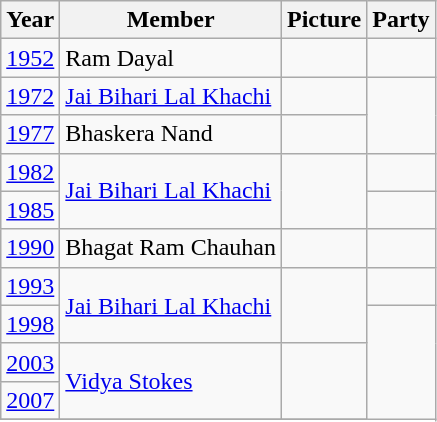<table class="wikitable sortable">
<tr>
<th>Year</th>
<th>Member</th>
<th>Picture</th>
<th colspan="2">Party</th>
</tr>
<tr>
<td><a href='#'>1952</a></td>
<td>Ram Dayal</td>
<td></td>
<td></td>
</tr>
<tr>
<td><a href='#'>1972</a></td>
<td><a href='#'>Jai Bihari Lal Khachi</a></td>
<td></td>
</tr>
<tr>
<td><a href='#'>1977</a></td>
<td>Bhaskera Nand</td>
<td></td>
</tr>
<tr>
<td><a href='#'>1982</a></td>
<td rowspan="2"><a href='#'>Jai Bihari Lal Khachi</a></td>
<td rowspan="2"></td>
<td></td>
</tr>
<tr>
<td><a href='#'>1985</a></td>
</tr>
<tr>
<td><a href='#'>1990</a></td>
<td>Bhagat Ram Chauhan</td>
<td></td>
<td></td>
</tr>
<tr>
<td><a href='#'>1993</a></td>
<td rowspan="2"><a href='#'>Jai Bihari Lal Khachi</a></td>
<td rowspan="2"></td>
<td></td>
</tr>
<tr>
<td><a href='#'>1998</a></td>
</tr>
<tr>
<td><a href='#'>2003</a></td>
<td rowspan="2"><a href='#'>Vidya Stokes</a></td>
<td rowspan="2"></td>
</tr>
<tr>
<td><a href='#'>2007</a></td>
</tr>
<tr>
</tr>
</table>
